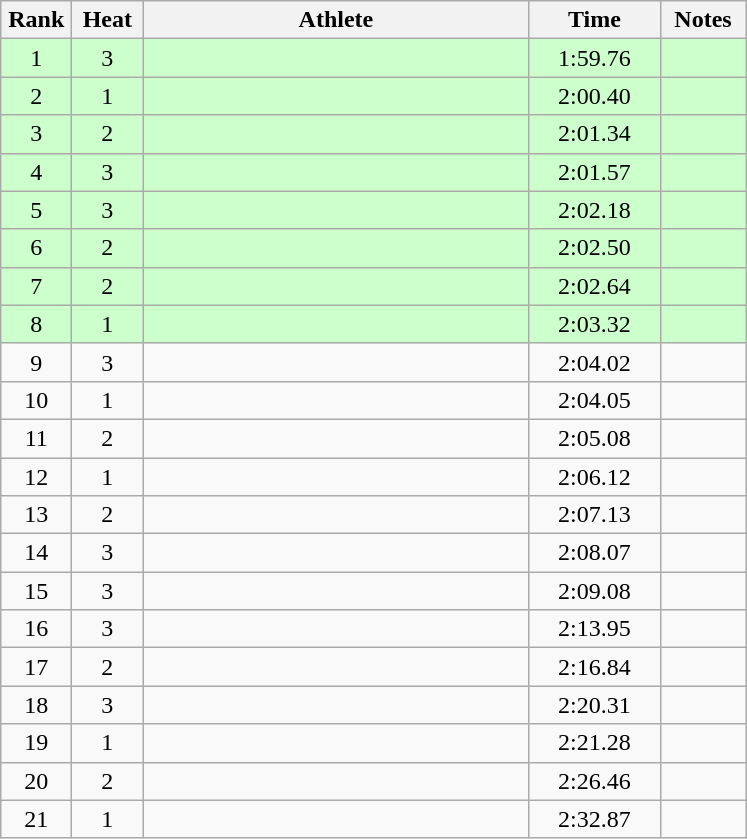<table class="wikitable" style="text-align:center">
<tr>
<th width=40>Rank</th>
<th width=40>Heat</th>
<th width=250>Athlete</th>
<th width=80>Time</th>
<th width=50>Notes</th>
</tr>
<tr bgcolor=#ccffcc>
<td>1</td>
<td>3</td>
<td align=left></td>
<td>1:59.76</td>
<td></td>
</tr>
<tr bgcolor=#ccffcc>
<td>2</td>
<td>1</td>
<td align=left></td>
<td>2:00.40</td>
<td></td>
</tr>
<tr bgcolor=#ccffcc>
<td>3</td>
<td>2</td>
<td align=left></td>
<td>2:01.34</td>
<td></td>
</tr>
<tr bgcolor=#ccffcc>
<td>4</td>
<td>3</td>
<td align=left></td>
<td>2:01.57</td>
<td></td>
</tr>
<tr bgcolor=#ccffcc>
<td>5</td>
<td>3</td>
<td align=left></td>
<td>2:02.18</td>
<td></td>
</tr>
<tr bgcolor=#ccffcc>
<td>6</td>
<td>2</td>
<td align=left></td>
<td>2:02.50</td>
<td></td>
</tr>
<tr bgcolor=#ccffcc>
<td>7</td>
<td>2</td>
<td align=left></td>
<td>2:02.64</td>
<td></td>
</tr>
<tr bgcolor=#ccffcc>
<td>8</td>
<td>1</td>
<td align=left></td>
<td>2:03.32</td>
<td></td>
</tr>
<tr>
<td>9</td>
<td>3</td>
<td align=left></td>
<td>2:04.02</td>
<td></td>
</tr>
<tr>
<td>10</td>
<td>1</td>
<td align=left></td>
<td>2:04.05</td>
<td></td>
</tr>
<tr>
<td>11</td>
<td>2</td>
<td align=left></td>
<td>2:05.08</td>
<td></td>
</tr>
<tr>
<td>12</td>
<td>1</td>
<td align=left></td>
<td>2:06.12</td>
<td></td>
</tr>
<tr>
<td>13</td>
<td>2</td>
<td align=left></td>
<td>2:07.13</td>
<td></td>
</tr>
<tr>
<td>14</td>
<td>3</td>
<td align=left></td>
<td>2:08.07</td>
<td></td>
</tr>
<tr>
<td>15</td>
<td>3</td>
<td align=left></td>
<td>2:09.08</td>
<td></td>
</tr>
<tr>
<td>16</td>
<td>3</td>
<td align=left></td>
<td>2:13.95</td>
<td></td>
</tr>
<tr>
<td>17</td>
<td>2</td>
<td align=left></td>
<td>2:16.84</td>
<td></td>
</tr>
<tr>
<td>18</td>
<td>3</td>
<td align=left></td>
<td>2:20.31</td>
<td></td>
</tr>
<tr>
<td>19</td>
<td>1</td>
<td align=left></td>
<td>2:21.28</td>
<td></td>
</tr>
<tr>
<td>20</td>
<td>2</td>
<td align=left></td>
<td>2:26.46</td>
<td></td>
</tr>
<tr>
<td>21</td>
<td>1</td>
<td align=left></td>
<td>2:32.87</td>
<td></td>
</tr>
</table>
